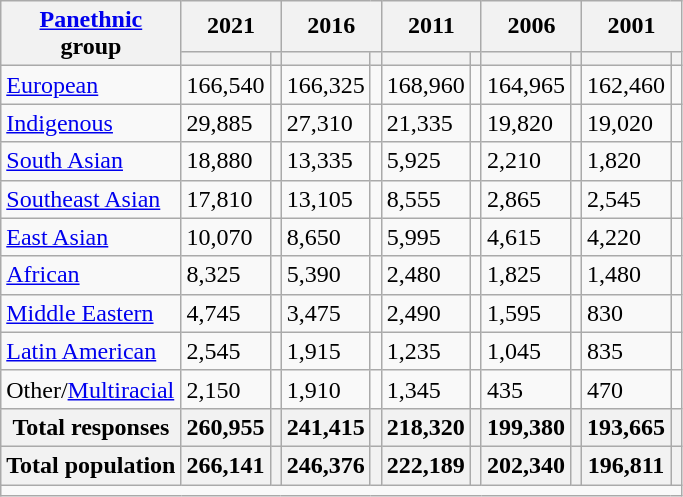<table class="wikitable collapsible sortable">
<tr>
<th rowspan="2"><a href='#'>Panethnic</a><br>group</th>
<th colspan="2">2021</th>
<th colspan="2">2016</th>
<th colspan="2">2011</th>
<th colspan="2">2006</th>
<th colspan="2">2001</th>
</tr>
<tr>
<th><a href='#'></a></th>
<th></th>
<th></th>
<th></th>
<th></th>
<th></th>
<th></th>
<th></th>
<th></th>
<th></th>
</tr>
<tr>
<td><a href='#'>European</a></td>
<td>166,540</td>
<td></td>
<td>166,325</td>
<td></td>
<td>168,960</td>
<td></td>
<td>164,965</td>
<td></td>
<td>162,460</td>
<td></td>
</tr>
<tr>
<td><a href='#'>Indigenous</a></td>
<td>29,885</td>
<td></td>
<td>27,310</td>
<td></td>
<td>21,335</td>
<td></td>
<td>19,820</td>
<td></td>
<td>19,020</td>
<td></td>
</tr>
<tr>
<td><a href='#'>South Asian</a></td>
<td>18,880</td>
<td></td>
<td>13,335</td>
<td></td>
<td>5,925</td>
<td></td>
<td>2,210</td>
<td></td>
<td>1,820</td>
<td></td>
</tr>
<tr>
<td><a href='#'>Southeast Asian</a></td>
<td>17,810</td>
<td></td>
<td>13,105</td>
<td></td>
<td>8,555</td>
<td></td>
<td>2,865</td>
<td></td>
<td>2,545</td>
<td></td>
</tr>
<tr>
<td><a href='#'>East Asian</a></td>
<td>10,070</td>
<td></td>
<td>8,650</td>
<td></td>
<td>5,995</td>
<td></td>
<td>4,615</td>
<td></td>
<td>4,220</td>
<td></td>
</tr>
<tr>
<td><a href='#'>African</a></td>
<td>8,325</td>
<td></td>
<td>5,390</td>
<td></td>
<td>2,480</td>
<td></td>
<td>1,825</td>
<td></td>
<td>1,480</td>
<td></td>
</tr>
<tr>
<td><a href='#'>Middle Eastern</a></td>
<td>4,745</td>
<td></td>
<td>3,475</td>
<td></td>
<td>2,490</td>
<td></td>
<td>1,595</td>
<td></td>
<td>830</td>
<td></td>
</tr>
<tr>
<td><a href='#'>Latin American</a></td>
<td>2,545</td>
<td></td>
<td>1,915</td>
<td></td>
<td>1,235</td>
<td></td>
<td>1,045</td>
<td></td>
<td>835</td>
<td></td>
</tr>
<tr>
<td>Other/<a href='#'>Multiracial</a></td>
<td>2,150</td>
<td></td>
<td>1,910</td>
<td></td>
<td>1,345</td>
<td></td>
<td>435</td>
<td></td>
<td>470</td>
<td></td>
</tr>
<tr>
<th>Total responses</th>
<th>260,955</th>
<th></th>
<th>241,415</th>
<th></th>
<th>218,320</th>
<th></th>
<th>199,380</th>
<th></th>
<th>193,665</th>
<th></th>
</tr>
<tr>
<th>Total population</th>
<th>266,141</th>
<th></th>
<th>246,376</th>
<th></th>
<th>222,189</th>
<th></th>
<th>202,340</th>
<th></th>
<th>196,811</th>
<th></th>
</tr>
<tr class="sortbottom">
<td colspan="15"></td>
</tr>
</table>
